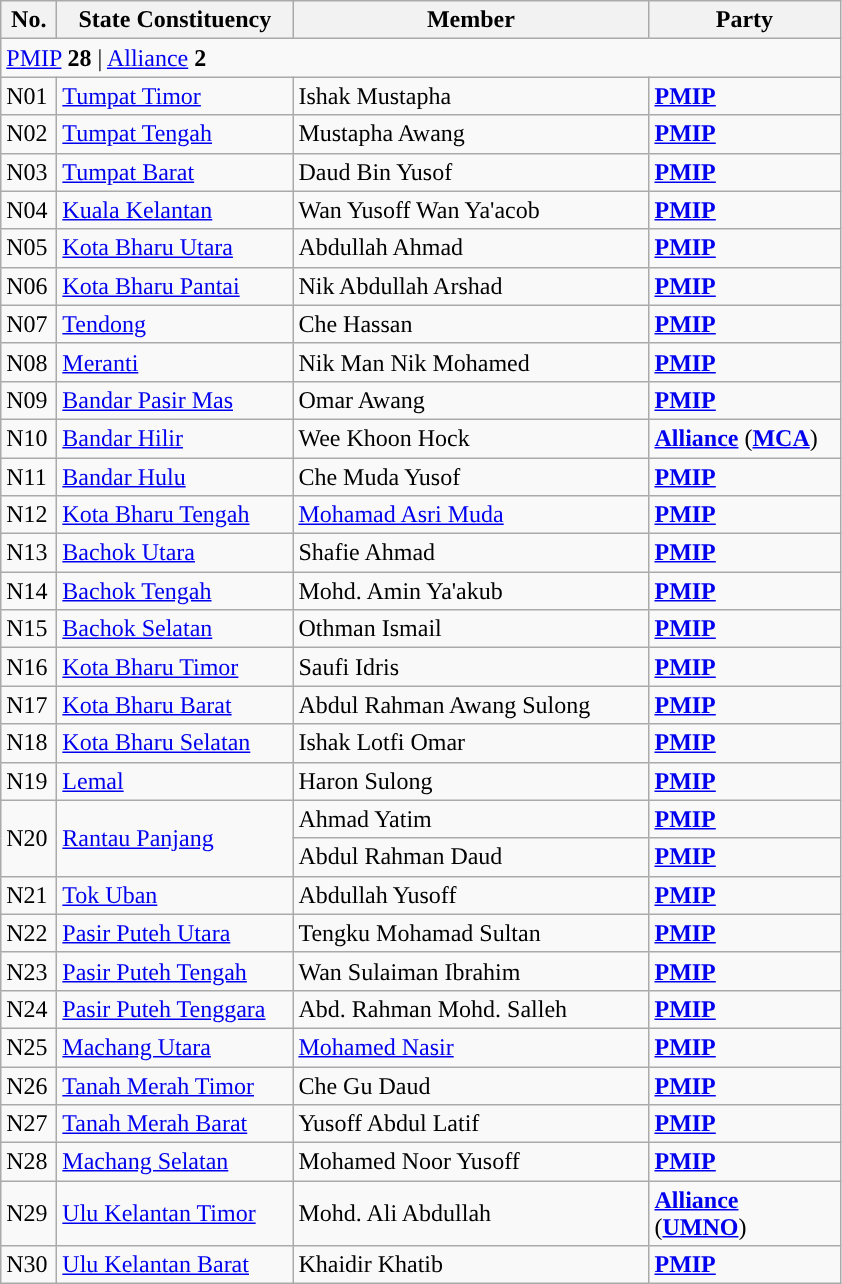<table class="wikitable sortable">
<tr>
<th style="width:30px;">No.</th>
<th style="width:150px;">State Constituency</th>
<th style="width:230px;">Member</th>
<th style="width:120px;">Party</th>
</tr>
<tr>
<td colspan="4"><a href='#'>PMIP</a> <strong>28</strong> | <a href='#'>Alliance</a> <strong>2</strong></td>
</tr>
<tr>
<td>N01</td>
<td><a href='#'>Tumpat Timor</a></td>
<td>Ishak Mustapha</td>
<td><strong><a href='#'>PMIP</a></strong></td>
</tr>
<tr>
<td>N02</td>
<td><a href='#'>Tumpat Tengah</a></td>
<td>Mustapha Awang</td>
<td><strong><a href='#'>PMIP</a></strong></td>
</tr>
<tr>
<td>N03</td>
<td><a href='#'>Tumpat Barat</a></td>
<td>Daud Bin Yusof</td>
<td><strong><a href='#'>PMIP</a></strong></td>
</tr>
<tr>
<td>N04</td>
<td><a href='#'>Kuala Kelantan</a></td>
<td>Wan Yusoff Wan Ya'acob</td>
<td><strong><a href='#'>PMIP</a></strong></td>
</tr>
<tr>
<td>N05</td>
<td><a href='#'>Kota Bharu Utara</a></td>
<td>Abdullah Ahmad</td>
<td><strong><a href='#'>PMIP</a></strong></td>
</tr>
<tr>
<td>N06</td>
<td><a href='#'>Kota Bharu Pantai</a></td>
<td>Nik Abdullah Arshad</td>
<td><strong><a href='#'>PMIP</a></strong></td>
</tr>
<tr>
<td>N07</td>
<td><a href='#'>Tendong</a></td>
<td>Che Hassan</td>
<td><strong><a href='#'>PMIP</a></strong></td>
</tr>
<tr>
<td>N08</td>
<td><a href='#'>Meranti</a></td>
<td>Nik Man Nik Mohamed</td>
<td><strong><a href='#'>PMIP</a></strong></td>
</tr>
<tr>
<td>N09</td>
<td><a href='#'>Bandar Pasir Mas</a></td>
<td>Omar Awang</td>
<td><strong><a href='#'>PMIP</a></strong></td>
</tr>
<tr>
<td>N10</td>
<td><a href='#'>Bandar Hilir</a></td>
<td>Wee Khoon Hock</td>
<td><strong><a href='#'>Alliance</a></strong> (<strong><a href='#'>MCA</a></strong>)</td>
</tr>
<tr>
<td>N11</td>
<td><a href='#'>Bandar Hulu</a></td>
<td>Che Muda Yusof</td>
<td><strong><a href='#'>PMIP</a></strong></td>
</tr>
<tr>
<td>N12</td>
<td><a href='#'>Kota Bharu Tengah</a></td>
<td><a href='#'>Mohamad Asri Muda</a></td>
<td><strong><a href='#'>PMIP</a></strong></td>
</tr>
<tr>
<td>N13</td>
<td><a href='#'>Bachok Utara</a></td>
<td>Shafie Ahmad</td>
<td><strong><a href='#'>PMIP</a></strong></td>
</tr>
<tr>
<td>N14</td>
<td><a href='#'>Bachok Tengah</a></td>
<td>Mohd. Amin Ya'akub</td>
<td><strong><a href='#'>PMIP</a></strong></td>
</tr>
<tr>
<td>N15</td>
<td><a href='#'>Bachok Selatan</a></td>
<td>Othman Ismail</td>
<td><strong><a href='#'>PMIP</a></strong></td>
</tr>
<tr>
<td>N16</td>
<td><a href='#'>Kota Bharu Timor</a></td>
<td>Saufi Idris</td>
<td><strong><a href='#'>PMIP</a></strong></td>
</tr>
<tr>
<td>N17</td>
<td><a href='#'>Kota Bharu Barat</a></td>
<td>Abdul Rahman Awang Sulong</td>
<td><strong><a href='#'>PMIP</a></strong></td>
</tr>
<tr>
<td>N18</td>
<td><a href='#'>Kota Bharu Selatan</a></td>
<td>Ishak Lotfi Omar</td>
<td><strong><a href='#'>PMIP</a></strong></td>
</tr>
<tr>
<td>N19</td>
<td><a href='#'>Lemal</a></td>
<td>Haron Sulong</td>
<td><strong><a href='#'>PMIP</a></strong></td>
</tr>
<tr>
<td rowspan=2>N20</td>
<td rowspan=2><a href='#'>Rantau Panjang</a></td>
<td>Ahmad Yatim </td>
<td><strong><a href='#'>PMIP</a></strong></td>
</tr>
<tr>
<td>Abdul Rahman Daud </td>
<td><strong><a href='#'>PMIP</a></strong></td>
</tr>
<tr>
<td>N21</td>
<td><a href='#'>Tok Uban</a></td>
<td>Abdullah Yusoff</td>
<td><strong><a href='#'>PMIP</a></strong></td>
</tr>
<tr>
<td>N22</td>
<td><a href='#'>Pasir Puteh Utara</a></td>
<td>Tengku Mohamad Sultan</td>
<td><strong><a href='#'>PMIP</a></strong></td>
</tr>
<tr>
<td>N23</td>
<td><a href='#'>Pasir Puteh Tengah</a></td>
<td>Wan Sulaiman Ibrahim</td>
<td><strong><a href='#'>PMIP</a></strong></td>
</tr>
<tr>
<td>N24</td>
<td><a href='#'>Pasir Puteh Tenggara</a></td>
<td>Abd. Rahman Mohd. Salleh</td>
<td><strong><a href='#'>PMIP</a></strong></td>
</tr>
<tr>
<td>N25</td>
<td><a href='#'>Machang Utara</a></td>
<td><a href='#'>Mohamed Nasir</a></td>
<td><strong><a href='#'>PMIP</a></strong></td>
</tr>
<tr>
<td>N26</td>
<td><a href='#'>Tanah Merah Timor</a></td>
<td>Che Gu Daud</td>
<td><strong><a href='#'>PMIP</a></strong></td>
</tr>
<tr>
<td>N27</td>
<td><a href='#'>Tanah Merah Barat</a></td>
<td>Yusoff Abdul Latif</td>
<td><strong><a href='#'>PMIP</a></strong></td>
</tr>
<tr>
<td>N28</td>
<td><a href='#'>Machang Selatan</a></td>
<td>Mohamed Noor Yusoff</td>
<td><strong><a href='#'>PMIP</a></strong></td>
</tr>
<tr>
<td>N29</td>
<td><a href='#'>Ulu Kelantan Timor</a></td>
<td>Mohd. Ali Abdullah</td>
<td><strong><a href='#'>Alliance</a></strong> (<strong><a href='#'>UMNO</a></strong>)</td>
</tr>
<tr>
<td>N30</td>
<td><a href='#'>Ulu Kelantan Barat</a></td>
<td>Khaidir Khatib</td>
<td><strong><a href='#'>PMIP</a></strong></td>
</tr>
</table>
